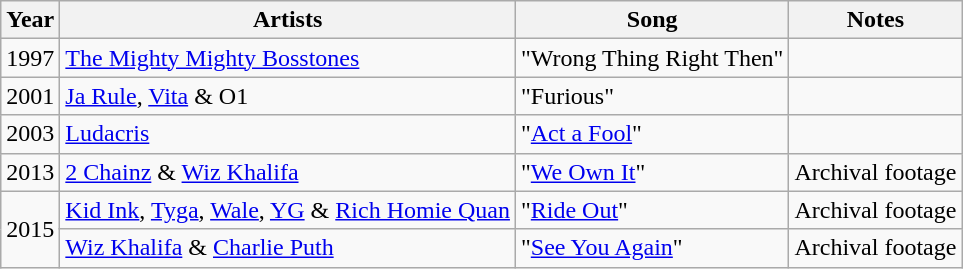<table class="wikitable sortable">
<tr>
<th>Year</th>
<th>Artists</th>
<th>Song</th>
<th class="unsortable">Notes</th>
</tr>
<tr>
<td>1997</td>
<td><a href='#'>The Mighty Mighty Bosstones</a></td>
<td>"Wrong Thing Right Then"</td>
<td></td>
</tr>
<tr>
<td>2001</td>
<td><a href='#'>Ja Rule</a>, <a href='#'>Vita</a> & O1</td>
<td>"Furious"</td>
<td></td>
</tr>
<tr>
<td>2003</td>
<td><a href='#'>Ludacris</a></td>
<td>"<a href='#'>Act a Fool</a>"</td>
<td></td>
</tr>
<tr>
<td>2013</td>
<td><a href='#'>2 Chainz</a> & <a href='#'>Wiz Khalifa</a></td>
<td>"<a href='#'>We Own It</a>"</td>
<td>Archival footage</td>
</tr>
<tr>
<td rowspan=2>2015</td>
<td><a href='#'>Kid Ink</a>, <a href='#'>Tyga</a>, <a href='#'>Wale</a>, <a href='#'>YG</a> & <a href='#'>Rich Homie Quan</a></td>
<td>"<a href='#'>Ride Out</a>"</td>
<td>Archival footage </td>
</tr>
<tr>
<td><a href='#'>Wiz Khalifa</a> & <a href='#'>Charlie Puth</a></td>
<td>"<a href='#'>See You Again</a>"</td>
<td>Archival footage</td>
</tr>
</table>
